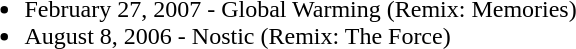<table>
<tr>
<td valign="top"><br><ul><li>February 27, 2007 - Global Warming (Remix: Memories)</li><li>August 8, 2006 - Nostic (Remix: The Force)</li></ul></td>
</tr>
</table>
